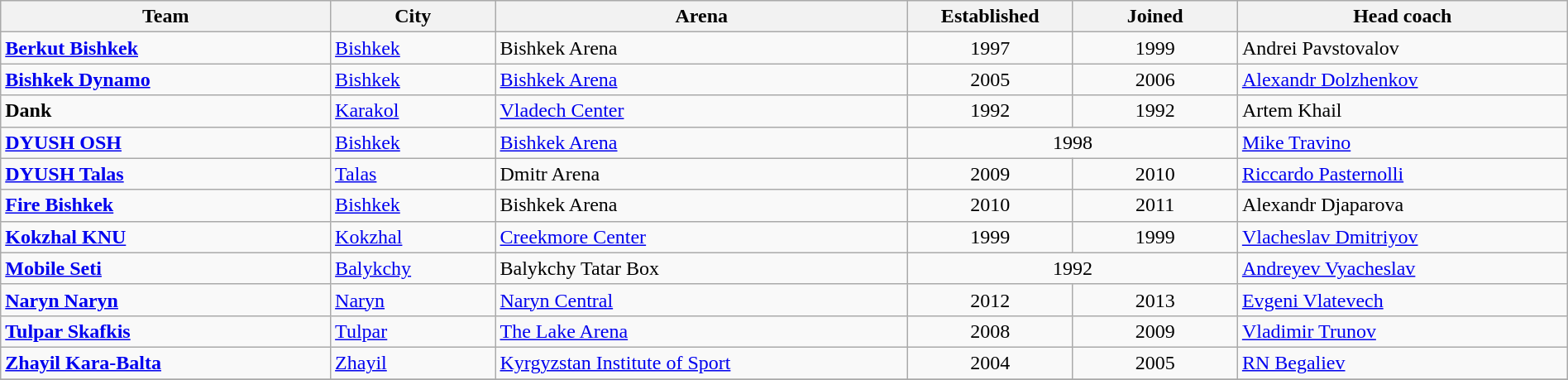<table class="wikitable" style="width:100%; text-align:left">
<tr>
<th width=20%>Team</th>
<th width=10%>City</th>
<th width=25%>Arena</th>
<th width=10%>Established</th>
<th width=10%>Joined</th>
<th width=20%>Head coach</th>
</tr>
<tr>
<td><strong><a href='#'>Berkut Bishkek</a></strong></td>
<td><a href='#'>Bishkek</a></td>
<td>Bishkek Arena</td>
<td align=center>1997</td>
<td align=center>1999</td>
<td> Andrei Pavstovalov</td>
</tr>
<tr>
<td><strong><a href='#'>Bishkek Dynamo</a></strong></td>
<td><a href='#'>Bishkek</a></td>
<td><a href='#'>Bishkek Arena</a></td>
<td align=center>2005</td>
<td align=center>2006</td>
<td> <a href='#'>Alexandr Dolzhenkov</a></td>
</tr>
<tr>
<td><strong>Dank</strong></td>
<td><a href='#'>Karakol</a></td>
<td><a href='#'>Vladech Center</a></td>
<td align=center>1992</td>
<td align=center>1992</td>
<td> Artem Khail</td>
</tr>
<tr>
<td><strong><a href='#'>DYUSH OSH</a></strong></td>
<td><a href='#'>Bishkek</a></td>
<td><a href='#'>Bishkek Arena</a></td>
<td colspan="2" style="text-align:center;">1998</td>
<td>  <a href='#'>Mike Travino</a></td>
</tr>
<tr>
<td><strong><a href='#'>DYUSH Talas</a></strong></td>
<td><a href='#'>Talas</a></td>
<td>Dmitr Arena</td>
<td align=center>2009</td>
<td align=center>2010</td>
<td>  <a href='#'>Riccardo Pasternolli</a></td>
</tr>
<tr>
<td><strong><a href='#'>Fire Bishkek</a></strong></td>
<td><a href='#'>Bishkek</a></td>
<td>Bishkek Arena</td>
<td align=center>2010</td>
<td align=center>2011</td>
<td> Alexandr Djaparova</td>
</tr>
<tr>
<td><strong><a href='#'>Kokzhal KNU</a></strong></td>
<td><a href='#'>Kokzhal</a></td>
<td><a href='#'>Creekmore Center</a></td>
<td align=center>1999</td>
<td align=center>1999</td>
<td> <a href='#'>Vlacheslav Dmitriyov</a></td>
</tr>
<tr>
<td><strong><a href='#'>Mobile Seti</a></strong></td>
<td><a href='#'>Balykchy</a></td>
<td>Balykchy Tatar Box</td>
<td colspan="2" style="text-align:center;">1992</td>
<td>  <a href='#'>Andreyev Vyacheslav</a></td>
</tr>
<tr>
<td><strong><a href='#'>Naryn Naryn</a></strong></td>
<td><a href='#'>Naryn</a></td>
<td><a href='#'>Naryn Central</a></td>
<td align=center>2012</td>
<td align=center>2013</td>
<td>  <a href='#'>Evgeni Vlatevech</a></td>
</tr>
<tr>
<td><strong><a href='#'>Tulpar Skafkis</a></strong></td>
<td><a href='#'>Tulpar</a></td>
<td><a href='#'>The Lake Arena</a></td>
<td align=center>2008</td>
<td align=center>2009</td>
<td> <a href='#'>Vladimir Trunov</a></td>
</tr>
<tr>
<td><strong><a href='#'>Zhayil Kara-Balta</a></strong></td>
<td><a href='#'>Zhayil</a></td>
<td><a href='#'>Kyrgyzstan Institute of Sport</a></td>
<td align=center>2004</td>
<td align=center>2005</td>
<td>  <a href='#'>RN Begaliev</a></td>
</tr>
<tr>
</tr>
</table>
